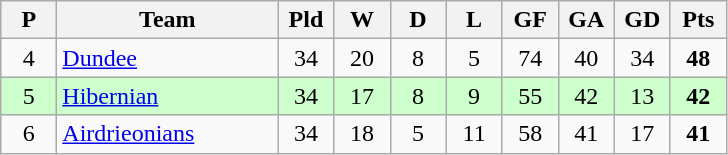<table class="wikitable" style="text-align: center;">
<tr>
<th width=30>P</th>
<th width=140>Team</th>
<th width=30>Pld</th>
<th width=30>W</th>
<th width=30>D</th>
<th width=30>L</th>
<th width=30>GF</th>
<th width=30>GA</th>
<th width=30>GD</th>
<th width=30>Pts</th>
</tr>
<tr>
<td>4</td>
<td align=left><a href='#'>Dundee</a></td>
<td>34</td>
<td>20</td>
<td>8</td>
<td>5</td>
<td>74</td>
<td>40</td>
<td>34</td>
<td><strong>48</strong></td>
</tr>
<tr style="background:#ccffcc;">
<td>5</td>
<td align=left><a href='#'>Hibernian</a></td>
<td>34</td>
<td>17</td>
<td>8</td>
<td>9</td>
<td>55</td>
<td>42</td>
<td>13</td>
<td><strong>42</strong></td>
</tr>
<tr>
<td>6</td>
<td align=left><a href='#'>Airdrieonians</a></td>
<td>34</td>
<td>18</td>
<td>5</td>
<td>11</td>
<td>58</td>
<td>41</td>
<td>17</td>
<td><strong>41</strong></td>
</tr>
</table>
